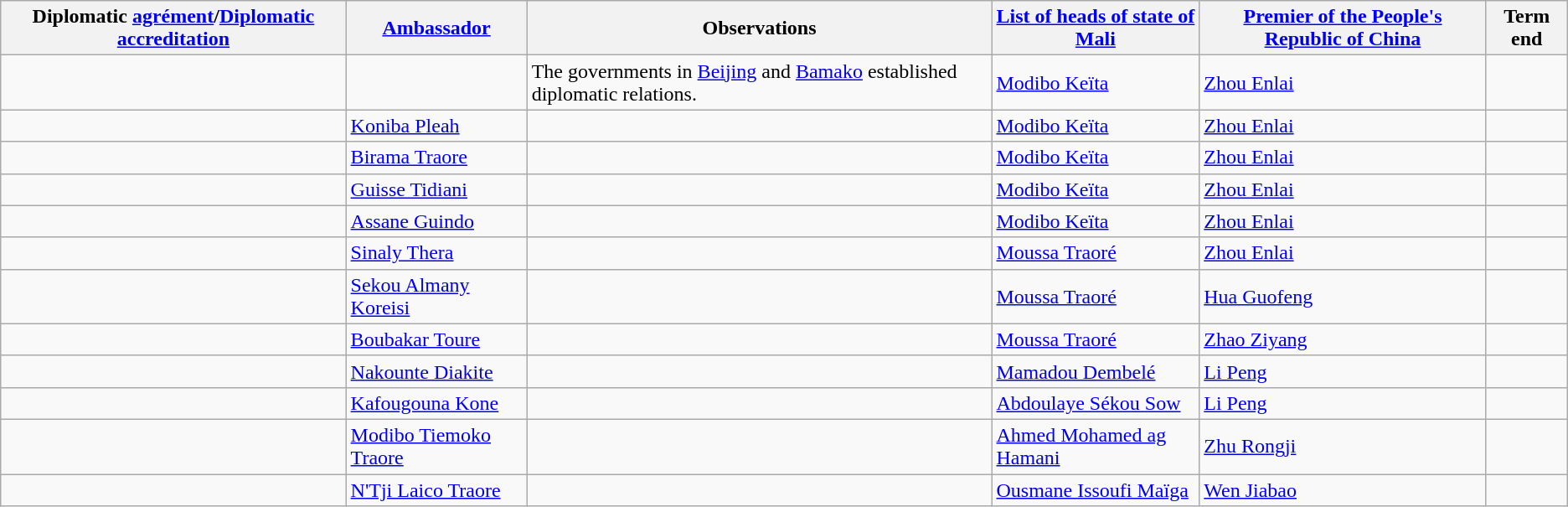<table class="wikitable sortable">
<tr>
<th>Diplomatic <a href='#'>agrément</a>/<a href='#'>Diplomatic accreditation</a></th>
<th><a href='#'>Ambassador</a></th>
<th>Observations</th>
<th><a href='#'>List of heads of state of Mali</a></th>
<th><a href='#'>Premier of the People's Republic of China</a></th>
<th>Term end</th>
</tr>
<tr>
<td></td>
<td></td>
<td>The governments in <a href='#'>Beijing</a> and <a href='#'>Bamako</a> established diplomatic relations.</td>
<td><a href='#'>Modibo Keïta</a></td>
<td><a href='#'>Zhou Enlai</a></td>
<td></td>
</tr>
<tr>
<td></td>
<td><a href='#'>Koniba Pleah</a></td>
<td></td>
<td><a href='#'>Modibo Keïta</a></td>
<td><a href='#'>Zhou Enlai</a></td>
<td></td>
</tr>
<tr>
<td></td>
<td><a href='#'>Birama Traore</a></td>
<td></td>
<td><a href='#'>Modibo Keïta</a></td>
<td><a href='#'>Zhou Enlai</a></td>
<td></td>
</tr>
<tr>
<td></td>
<td><a href='#'>Guisse Tidiani</a></td>
<td></td>
<td><a href='#'>Modibo Keïta</a></td>
<td><a href='#'>Zhou Enlai</a></td>
<td></td>
</tr>
<tr>
<td></td>
<td><a href='#'>Assane Guindo</a></td>
<td></td>
<td><a href='#'>Modibo Keïta</a></td>
<td><a href='#'>Zhou Enlai</a></td>
<td></td>
</tr>
<tr>
<td></td>
<td><a href='#'>Sinaly Thera</a></td>
<td></td>
<td><a href='#'>Moussa Traoré</a></td>
<td><a href='#'>Zhou Enlai</a></td>
<td></td>
</tr>
<tr>
<td></td>
<td><a href='#'>Sekou Almany Koreisi</a></td>
<td></td>
<td><a href='#'>Moussa Traoré</a></td>
<td><a href='#'>Hua Guofeng</a></td>
<td></td>
</tr>
<tr>
<td></td>
<td><a href='#'>Boubakar Toure</a></td>
<td></td>
<td><a href='#'>Moussa Traoré</a></td>
<td><a href='#'>Zhao Ziyang</a></td>
<td></td>
</tr>
<tr>
<td></td>
<td><a href='#'>Nakounte Diakite</a></td>
<td></td>
<td><a href='#'>Mamadou Dembelé</a></td>
<td><a href='#'>Li Peng</a></td>
<td></td>
</tr>
<tr>
<td></td>
<td><a href='#'>Kafougouna Kone</a></td>
<td></td>
<td><a href='#'>Abdoulaye Sékou Sow</a></td>
<td><a href='#'>Li Peng</a></td>
<td></td>
</tr>
<tr>
<td></td>
<td><a href='#'>Modibo Tiemoko Traore</a></td>
<td></td>
<td><a href='#'>Ahmed Mohamed ag Hamani</a></td>
<td><a href='#'>Zhu Rongji</a></td>
<td></td>
</tr>
<tr>
<td></td>
<td><a href='#'>N'Tji Laico Traore</a></td>
<td></td>
<td><a href='#'>Ousmane Issoufi Maïga</a></td>
<td><a href='#'>Wen Jiabao</a></td>
<td></td>
</tr>
</table>
